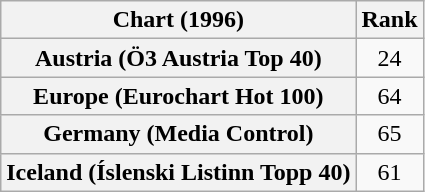<table class="wikitable sortable plainrowheaders" style="text-align:center">
<tr>
<th>Chart (1996)</th>
<th>Rank</th>
</tr>
<tr>
<th scope="row">Austria (Ö3 Austria Top 40)</th>
<td>24</td>
</tr>
<tr>
<th scope="row">Europe (Eurochart Hot 100)</th>
<td>64</td>
</tr>
<tr>
<th scope="row">Germany (Media Control)</th>
<td>65</td>
</tr>
<tr>
<th scope="row">Iceland (Íslenski Listinn Topp 40)</th>
<td>61</td>
</tr>
</table>
